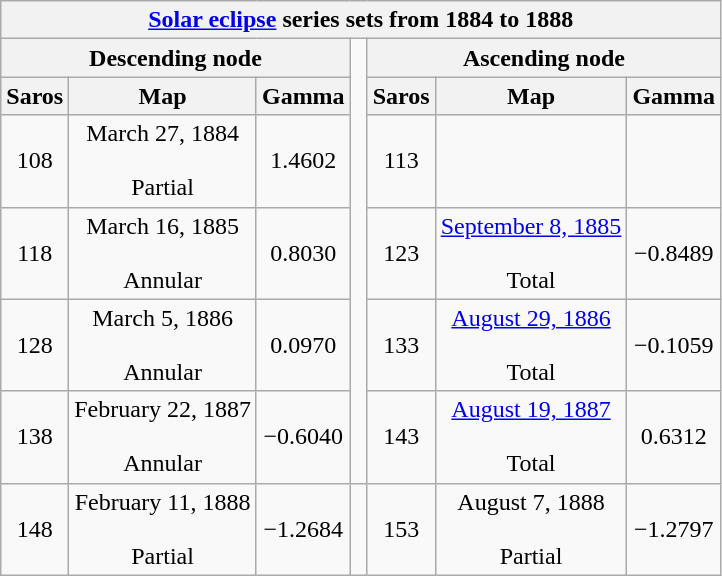<table class="wikitable mw-collapsible mw-collapsed">
<tr>
<th class="nowrap" colspan="7"><a href='#'>Solar eclipse</a> series sets from 1884 to 1888</th>
</tr>
<tr>
<th scope="col" colspan="3">Descending node</th>
<td rowspan="6"> </td>
<th scope="col" colspan="3">Ascending node</th>
</tr>
<tr style="text-align: center;">
<th scope="col">Saros</th>
<th scope="col">Map</th>
<th scope="col">Gamma</th>
<th scope="col">Saros</th>
<th scope="col">Map</th>
<th scope="col">Gamma</th>
</tr>
<tr style="text-align: center;">
<td>108</td>
<td>March 27, 1884<br><br>Partial</td>
<td>1.4602</td>
<td>113</td>
<td></td>
<td></td>
</tr>
<tr style="text-align: center;">
<td>118</td>
<td>March 16, 1885<br><br>Annular</td>
<td>0.8030</td>
<td>123</td>
<td><a href='#'>September 8, 1885</a><br><br>Total</td>
<td>−0.8489</td>
</tr>
<tr style="text-align: center;">
<td>128</td>
<td>March 5, 1886<br><br>Annular</td>
<td>0.0970</td>
<td>133</td>
<td><a href='#'>August 29, 1886</a><br><br>Total</td>
<td>−0.1059</td>
</tr>
<tr style="text-align: center;">
<td>138</td>
<td>February 22, 1887<br><br>Annular</td>
<td>−0.6040</td>
<td>143</td>
<td><a href='#'>August 19, 1887</a><br><br>Total</td>
<td>0.6312</td>
</tr>
<tr style="text-align: center;">
<td>148</td>
<td>February 11, 1888<br><br>Partial</td>
<td>−1.2684</td>
<td></td>
<td>153</td>
<td>August 7, 1888<br><br>Partial</td>
<td>−1.2797</td>
</tr>
</table>
